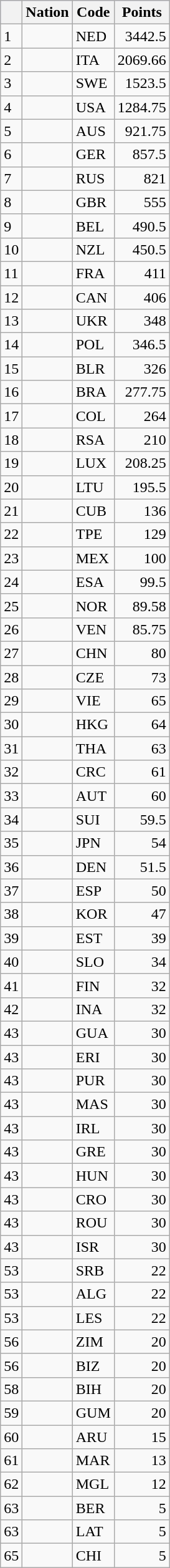<table class="wikitable sortable">
<tr style=background:#ccccff;>
<th></th>
<th>Nation</th>
<th>Code</th>
<th>Points</th>
</tr>
<tr>
<td>1</td>
<td></td>
<td>NED</td>
<td align=right>3442.5</td>
</tr>
<tr>
<td>2</td>
<td></td>
<td>ITA</td>
<td align=right>2069.66</td>
</tr>
<tr>
<td>3</td>
<td></td>
<td>SWE</td>
<td align=right>1523.5</td>
</tr>
<tr>
<td>4</td>
<td></td>
<td>USA</td>
<td align=right>1284.75</td>
</tr>
<tr>
<td>5</td>
<td></td>
<td>AUS</td>
<td align=right>921.75</td>
</tr>
<tr>
<td>6</td>
<td></td>
<td>GER</td>
<td align=right>857.5</td>
</tr>
<tr>
<td>7</td>
<td></td>
<td>RUS</td>
<td align=right>821</td>
</tr>
<tr>
<td>8</td>
<td></td>
<td>GBR</td>
<td align=right>555</td>
</tr>
<tr>
<td>9</td>
<td></td>
<td>BEL</td>
<td align=right>490.5</td>
</tr>
<tr>
<td>10</td>
<td></td>
<td>NZL</td>
<td align=right>450.5</td>
</tr>
<tr>
<td>11</td>
<td></td>
<td>FRA</td>
<td align=right>411</td>
</tr>
<tr>
<td>12</td>
<td></td>
<td>CAN</td>
<td align=right>406</td>
</tr>
<tr>
<td>13</td>
<td></td>
<td>UKR</td>
<td align=right>348</td>
</tr>
<tr>
<td>14</td>
<td></td>
<td>POL</td>
<td align=right>346.5</td>
</tr>
<tr>
<td>15</td>
<td></td>
<td>BLR</td>
<td align=right>326</td>
</tr>
<tr>
<td>16</td>
<td></td>
<td>BRA</td>
<td align=right>277.75</td>
</tr>
<tr>
<td>17</td>
<td></td>
<td>COL</td>
<td align=right>264</td>
</tr>
<tr>
<td>18</td>
<td></td>
<td>RSA</td>
<td align=right>210</td>
</tr>
<tr>
<td>19</td>
<td></td>
<td>LUX</td>
<td align=right>208.25</td>
</tr>
<tr>
<td>20</td>
<td></td>
<td>LTU</td>
<td align=right>195.5</td>
</tr>
<tr>
<td>21</td>
<td></td>
<td>CUB</td>
<td align=right>136</td>
</tr>
<tr>
<td>22</td>
<td></td>
<td>TPE</td>
<td align=right>129</td>
</tr>
<tr>
<td>23</td>
<td></td>
<td>MEX</td>
<td align=right>100</td>
</tr>
<tr>
<td>24</td>
<td></td>
<td>ESA</td>
<td align=right>99.5</td>
</tr>
<tr>
<td>25</td>
<td></td>
<td>NOR</td>
<td align=right>89.58</td>
</tr>
<tr>
<td>26</td>
<td></td>
<td>VEN</td>
<td align=right>85.75</td>
</tr>
<tr>
<td>27</td>
<td></td>
<td>CHN</td>
<td align=right>80</td>
</tr>
<tr>
<td>28</td>
<td></td>
<td>CZE</td>
<td align=right>73</td>
</tr>
<tr>
<td>29</td>
<td></td>
<td>VIE</td>
<td align=right>65</td>
</tr>
<tr>
<td>30</td>
<td></td>
<td>HKG</td>
<td align=right>64</td>
</tr>
<tr>
<td>31</td>
<td></td>
<td>THA</td>
<td align=right>63</td>
</tr>
<tr>
<td>32</td>
<td></td>
<td>CRC</td>
<td align=right>61</td>
</tr>
<tr>
<td>33</td>
<td></td>
<td>AUT</td>
<td align=right>60</td>
</tr>
<tr>
<td>34</td>
<td></td>
<td>SUI</td>
<td align=right>59.5</td>
</tr>
<tr>
<td>35</td>
<td></td>
<td>JPN</td>
<td align=right>54</td>
</tr>
<tr>
<td>36</td>
<td></td>
<td>DEN</td>
<td align=right>51.5</td>
</tr>
<tr>
<td>37</td>
<td></td>
<td>ESP</td>
<td align=right>50</td>
</tr>
<tr>
<td>38</td>
<td></td>
<td>KOR</td>
<td align=right>47</td>
</tr>
<tr>
<td>39</td>
<td></td>
<td>EST</td>
<td align=right>39</td>
</tr>
<tr>
<td>40</td>
<td></td>
<td>SLO</td>
<td align=right>34</td>
</tr>
<tr>
<td>41</td>
<td></td>
<td>FIN</td>
<td align=right>32</td>
</tr>
<tr>
<td>42</td>
<td></td>
<td>INA</td>
<td align=right>32</td>
</tr>
<tr>
<td>43</td>
<td></td>
<td>GUA</td>
<td align=right>30</td>
</tr>
<tr>
<td>43</td>
<td></td>
<td>ERI</td>
<td align=right>30</td>
</tr>
<tr>
<td>43</td>
<td></td>
<td>PUR</td>
<td align=right>30</td>
</tr>
<tr>
<td>43</td>
<td></td>
<td>MAS</td>
<td align=right>30</td>
</tr>
<tr>
<td>43</td>
<td></td>
<td>IRL</td>
<td align=right>30</td>
</tr>
<tr>
<td>43</td>
<td></td>
<td>GRE</td>
<td align=right>30</td>
</tr>
<tr>
<td>43</td>
<td></td>
<td>HUN</td>
<td align=right>30</td>
</tr>
<tr>
<td>43</td>
<td></td>
<td>CRO</td>
<td align=right>30</td>
</tr>
<tr>
<td>43</td>
<td></td>
<td>ROU</td>
<td align=right>30</td>
</tr>
<tr>
<td>43</td>
<td></td>
<td>ISR</td>
<td align=right>30</td>
</tr>
<tr>
<td>53</td>
<td></td>
<td>SRB</td>
<td align=right>22</td>
</tr>
<tr>
<td>53</td>
<td></td>
<td>ALG</td>
<td align=right>22</td>
</tr>
<tr>
<td>53</td>
<td></td>
<td>LES</td>
<td align=right>22</td>
</tr>
<tr>
<td>56</td>
<td></td>
<td>ZIM</td>
<td align=right>20</td>
</tr>
<tr>
<td>56</td>
<td></td>
<td>BIZ</td>
<td align=right>20</td>
</tr>
<tr>
<td>58</td>
<td></td>
<td>BIH</td>
<td align=right>20</td>
</tr>
<tr>
<td>59</td>
<td></td>
<td>GUM</td>
<td align=right>20</td>
</tr>
<tr>
<td>60</td>
<td></td>
<td>ARU</td>
<td align=right>15</td>
</tr>
<tr>
<td>61</td>
<td></td>
<td>MAR</td>
<td align=right>13</td>
</tr>
<tr>
<td>62</td>
<td></td>
<td>MGL</td>
<td align=right>12</td>
</tr>
<tr>
<td>63</td>
<td></td>
<td>BER</td>
<td align=right>5</td>
</tr>
<tr>
<td>63</td>
<td></td>
<td>LAT</td>
<td align=right>5</td>
</tr>
<tr>
<td>65</td>
<td></td>
<td>CHI</td>
<td align=right>5</td>
</tr>
</table>
